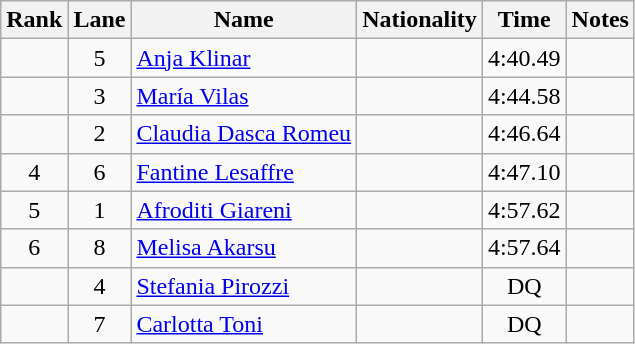<table class="wikitable sortable" style="text-align:center">
<tr>
<th>Rank</th>
<th>Lane</th>
<th>Name</th>
<th>Nationality</th>
<th>Time</th>
<th>Notes</th>
</tr>
<tr>
<td></td>
<td>5</td>
<td align="left"><a href='#'>Anja Klinar</a></td>
<td align="left"></td>
<td>4:40.49</td>
<td></td>
</tr>
<tr>
<td></td>
<td>3</td>
<td align="left"><a href='#'>María Vilas</a></td>
<td align="left"></td>
<td>4:44.58</td>
<td></td>
</tr>
<tr>
<td></td>
<td>2</td>
<td align="left"><a href='#'>Claudia Dasca Romeu</a></td>
<td align="left"></td>
<td>4:46.64</td>
<td></td>
</tr>
<tr>
<td>4</td>
<td>6</td>
<td align="left"><a href='#'>Fantine Lesaffre</a></td>
<td align="left"></td>
<td>4:47.10</td>
<td></td>
</tr>
<tr>
<td>5</td>
<td>1</td>
<td align="left"><a href='#'>Afroditi Giareni</a></td>
<td align="left"></td>
<td>4:57.62</td>
<td></td>
</tr>
<tr>
<td>6</td>
<td>8</td>
<td align="left"><a href='#'>Melisa Akarsu</a></td>
<td align="left"></td>
<td>4:57.64</td>
<td></td>
</tr>
<tr>
<td></td>
<td>4</td>
<td align="left"><a href='#'>Stefania Pirozzi</a></td>
<td align="left"></td>
<td>DQ</td>
<td></td>
</tr>
<tr>
<td></td>
<td>7</td>
<td align="left"><a href='#'>Carlotta Toni</a></td>
<td align="left"></td>
<td>DQ</td>
<td></td>
</tr>
</table>
